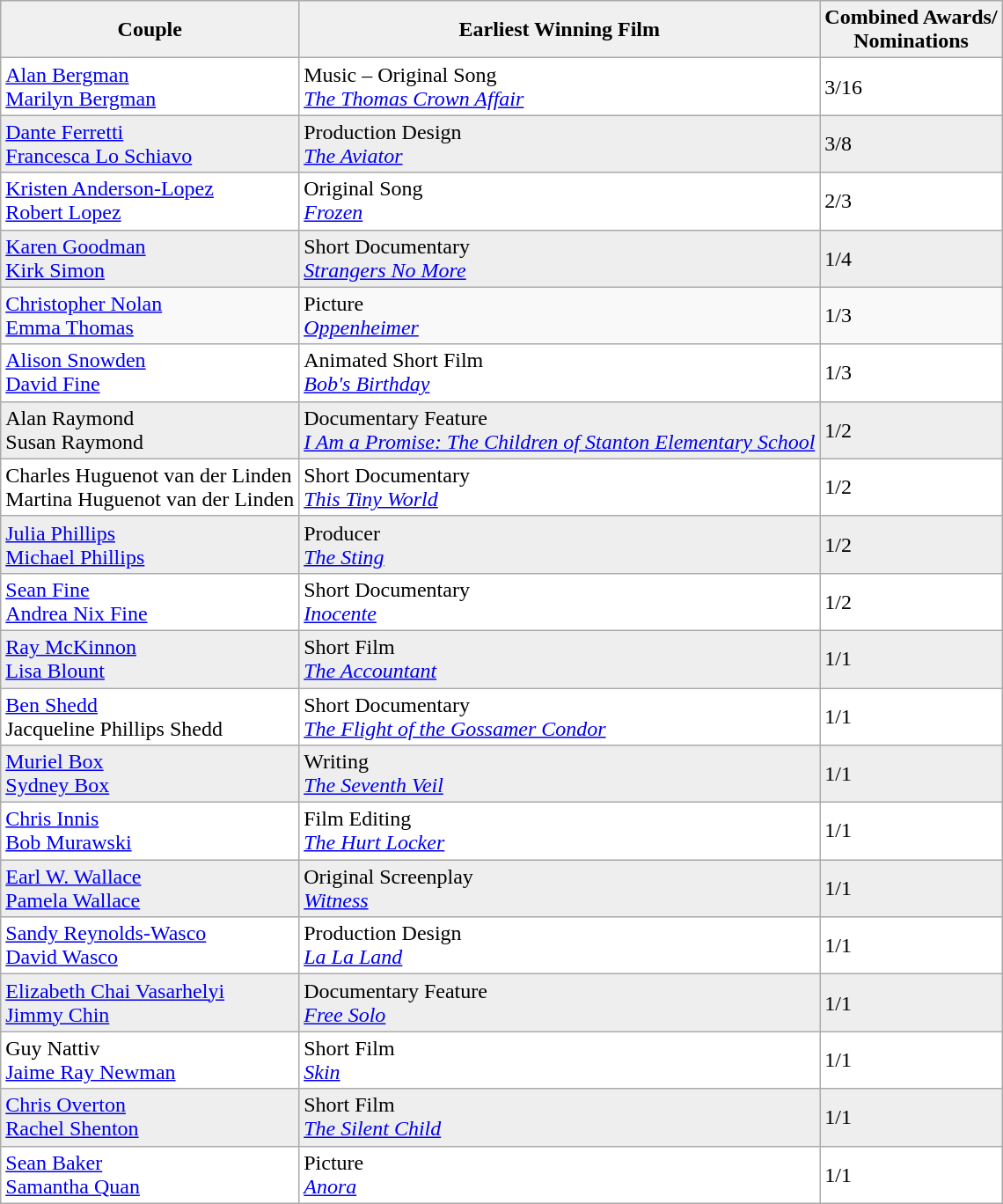<table class="wikitable">
<tr style="text-align:center; background:#f0f0f0;">
<td><strong>Couple</strong></td>
<td><strong>Earliest Winning Film</strong></td>
<td><strong>Combined Awards/<br>Nominations</strong></td>
</tr>
<tr style="background:white">
<td><a href='#'>Alan Bergman</a><br><a href='#'>Marilyn Bergman</a></td>
<td>Music – Original Song<br><em><a href='#'>The Thomas Crown Affair</a></em></td>
<td>3/16</td>
</tr>
<tr style="background:#eee">
<td><a href='#'>Dante Ferretti</a><br><a href='#'>Francesca Lo Schiavo</a></td>
<td>Production Design <br><em><a href='#'>The Aviator</a></em></td>
<td>3/8</td>
</tr>
<tr style="background:white">
<td><a href='#'>Kristen Anderson-Lopez</a><br><a href='#'>Robert Lopez</a></td>
<td>Original Song <br><em><a href='#'>Frozen</a></em></td>
<td>2/3</td>
</tr>
<tr style="background:#eee">
<td><a href='#'>Karen Goodman</a><br> <a href='#'>Kirk Simon</a></td>
<td>Short Documentary<br><em><a href='#'>Strangers No More</a></em></td>
<td>1/4</td>
</tr>
<tr>
<td><a href='#'>Christopher Nolan</a> <br> <a href='#'>Emma Thomas</a></td>
<td>Picture <br> <em><a href='#'>Oppenheimer</a></em></td>
<td>1/3</td>
</tr>
<tr style="background:white">
<td><a href='#'>Alison Snowden</a> <br> <a href='#'>David Fine</a></td>
<td>Animated Short Film<br> <em><a href='#'>Bob's Birthday</a></em></td>
<td>1/3</td>
</tr>
<tr style="background:#eee">
<td>Alan Raymond<br>Susan Raymond</td>
<td>Documentary Feature<br><em><a href='#'>I Am a Promise: The Children of Stanton Elementary School</a></em></td>
<td>1/2</td>
</tr>
<tr style="background:white">
<td>Charles Huguenot van der Linden <br>Martina Huguenot van der Linden</td>
<td>Short Documentary<br><em><a href='#'>This Tiny World</a></em></td>
<td>1/2</td>
</tr>
<tr style="background:#eee">
<td><a href='#'>Julia Phillips</a><br><a href='#'>Michael Phillips</a></td>
<td>Producer<br><em><a href='#'>The Sting</a></em></td>
<td>1/2</td>
</tr>
<tr style="background:white">
<td><a href='#'>Sean Fine</a><br><a href='#'>Andrea Nix Fine</a></td>
<td>Short Documentary<br><em><a href='#'>Inocente</a></em></td>
<td>1/2</td>
</tr>
<tr style="background:#eee">
<td><a href='#'>Ray McKinnon</a><br><a href='#'>Lisa Blount</a></td>
<td>Short Film <br><em><a href='#'>The Accountant</a></em></td>
<td>1/1</td>
</tr>
<tr style="background:white">
<td><a href='#'>Ben Shedd</a><br>Jacqueline Phillips Shedd</td>
<td>Short Documentary<br><em><a href='#'>The Flight of the Gossamer Condor</a></em></td>
<td>1/1</td>
</tr>
<tr style="background:#eee">
<td><a href='#'>Muriel Box</a><br><a href='#'>Sydney Box</a></td>
<td>Writing <br><em><a href='#'>The Seventh Veil</a></em></td>
<td>1/1</td>
</tr>
<tr style="background:white">
<td><a href='#'>Chris Innis</a><br><a href='#'>Bob Murawski</a></td>
<td>Film Editing <br><em><a href='#'>The Hurt Locker</a></em></td>
<td>1/1</td>
</tr>
<tr style="background:#eee">
<td><a href='#'>Earl W. Wallace</a><br><a href='#'>Pamela Wallace</a></td>
<td>Original Screenplay <br><em><a href='#'>Witness</a></em></td>
<td>1/1</td>
</tr>
<tr style="background:white">
<td><a href='#'>Sandy Reynolds-Wasco</a><br><a href='#'>David Wasco</a></td>
<td>Production Design <br><em><a href='#'>La La Land</a></em></td>
<td>1/1</td>
</tr>
<tr style="background:#eee">
<td><a href='#'>Elizabeth Chai Vasarhelyi</a> <br> <a href='#'>Jimmy Chin</a></td>
<td>Documentary Feature<br> <em><a href='#'>Free Solo</a></em></td>
<td>1/1</td>
</tr>
<tr style="background:white">
<td>Guy Nattiv <br> <a href='#'>Jaime Ray Newman</a></td>
<td>Short Film <br>  <em><a href='#'>Skin</a></em></td>
<td>1/1</td>
</tr>
<tr style="background:#eee">
<td><a href='#'>Chris Overton</a> <br> <a href='#'>Rachel Shenton</a></td>
<td>Short Film <br>  <em><a href='#'>The Silent Child</a></em></td>
<td>1/1</td>
</tr>
<tr style="background:white">
<td><a href='#'>Sean Baker</a> <br> <a href='#'>Samantha Quan</a></td>
<td>Picture <br> <em><a href='#'>Anora</a></em></td>
<td>1/1</td>
</tr>
</table>
